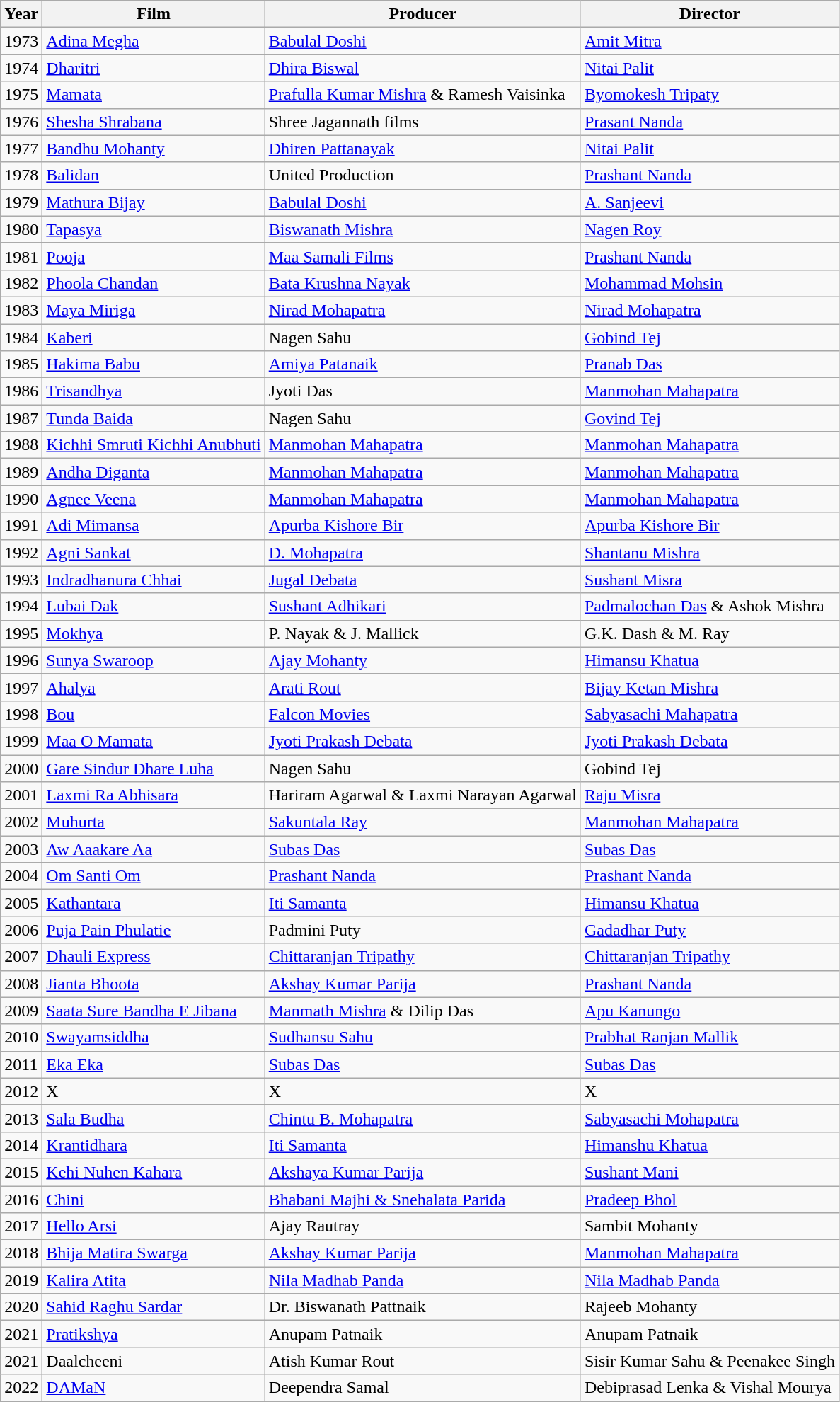<table class="wikitable sortable">
<tr>
<th>Year</th>
<th>Film</th>
<th>Producer</th>
<th>Director</th>
</tr>
<tr>
<td>1973</td>
<td><a href='#'>Adina Megha</a></td>
<td><a href='#'>Babulal Doshi</a></td>
<td><a href='#'>Amit Mitra</a></td>
</tr>
<tr>
<td>1974</td>
<td><a href='#'>Dharitri</a></td>
<td><a href='#'>Dhira Biswal</a></td>
<td><a href='#'>Nitai Palit</a></td>
</tr>
<tr>
<td>1975</td>
<td><a href='#'>Mamata</a></td>
<td><a href='#'>Prafulla Kumar Mishra</a> & Ramesh Vaisinka</td>
<td><a href='#'>Byomokesh Tripaty</a></td>
</tr>
<tr>
<td>1976</td>
<td><a href='#'>Shesha Shrabana</a></td>
<td>Shree Jagannath films</td>
<td><a href='#'>Prasant Nanda</a></td>
</tr>
<tr>
<td>1977</td>
<td><a href='#'>Bandhu Mohanty</a></td>
<td><a href='#'>Dhiren Pattanayak</a></td>
<td><a href='#'>Nitai Palit</a></td>
</tr>
<tr>
<td>1978</td>
<td><a href='#'>Balidan</a></td>
<td>United Production</td>
<td><a href='#'>Prashant Nanda</a></td>
</tr>
<tr>
<td>1979</td>
<td><a href='#'>Mathura Bijay</a></td>
<td><a href='#'>Babulal Doshi</a></td>
<td><a href='#'>A. Sanjeevi</a></td>
</tr>
<tr>
<td>1980</td>
<td><a href='#'>Tapasya</a></td>
<td><a href='#'>Biswanath Mishra</a></td>
<td><a href='#'>Nagen Roy</a></td>
</tr>
<tr>
<td>1981</td>
<td><a href='#'>Pooja</a></td>
<td><a href='#'>Maa Samali Films</a></td>
<td><a href='#'>Prashant Nanda</a></td>
</tr>
<tr>
<td>1982</td>
<td><a href='#'>Phoola Chandan</a></td>
<td><a href='#'>Bata Krushna Nayak</a></td>
<td><a href='#'>Mohammad Mohsin</a></td>
</tr>
<tr>
<td>1983</td>
<td><a href='#'>Maya Miriga</a></td>
<td><a href='#'>Nirad Mohapatra</a></td>
<td><a href='#'>Nirad Mohapatra</a></td>
</tr>
<tr>
<td>1984</td>
<td><a href='#'>Kaberi</a></td>
<td>Nagen Sahu</td>
<td><a href='#'>Gobind Tej</a></td>
</tr>
<tr>
<td>1985</td>
<td><a href='#'>Hakima Babu</a></td>
<td><a href='#'>Amiya Patanaik</a></td>
<td><a href='#'>Pranab Das</a></td>
</tr>
<tr>
<td>1986</td>
<td><a href='#'>Trisandhya</a></td>
<td>Jyoti Das</td>
<td><a href='#'>Manmohan Mahapatra</a></td>
</tr>
<tr>
<td>1987</td>
<td><a href='#'>Tunda Baida</a></td>
<td>Nagen Sahu</td>
<td><a href='#'>Govind Tej</a></td>
</tr>
<tr>
<td>1988</td>
<td><a href='#'>Kichhi Smruti Kichhi Anubhuti</a></td>
<td><a href='#'>Manmohan Mahapatra</a></td>
<td><a href='#'>Manmohan Mahapatra</a></td>
</tr>
<tr>
<td>1989</td>
<td><a href='#'>Andha Diganta</a></td>
<td><a href='#'>Manmohan Mahapatra</a></td>
<td><a href='#'>Manmohan Mahapatra</a></td>
</tr>
<tr>
<td>1990</td>
<td><a href='#'>Agnee Veena</a></td>
<td><a href='#'>Manmohan Mahapatra</a></td>
<td><a href='#'>Manmohan Mahapatra</a></td>
</tr>
<tr>
<td>1991</td>
<td><a href='#'>Adi Mimansa</a></td>
<td><a href='#'>Apurba Kishore Bir</a></td>
<td><a href='#'>Apurba Kishore Bir</a></td>
</tr>
<tr>
<td>1992</td>
<td><a href='#'>Agni Sankat</a></td>
<td><a href='#'>D. Mohapatra</a></td>
<td><a href='#'>Shantanu Mishra</a></td>
</tr>
<tr>
<td>1993</td>
<td><a href='#'>Indradhanura Chhai</a></td>
<td><a href='#'>Jugal Debata</a></td>
<td><a href='#'>Sushant Misra</a></td>
</tr>
<tr>
<td>1994</td>
<td><a href='#'>Lubai Dak</a></td>
<td><a href='#'>Sushant Adhikari</a></td>
<td><a href='#'>Padmalochan Das</a> & Ashok Mishra</td>
</tr>
<tr>
<td>1995</td>
<td><a href='#'>Mokhya</a></td>
<td>P. Nayak & J. Mallick</td>
<td>G.K. Dash & M. Ray</td>
</tr>
<tr>
<td>1996</td>
<td><a href='#'>Sunya Swaroop</a></td>
<td><a href='#'>Ajay Mohanty</a></td>
<td><a href='#'>Himansu Khatua</a></td>
</tr>
<tr>
<td>1997</td>
<td><a href='#'>Ahalya</a></td>
<td><a href='#'>Arati Rout</a></td>
<td><a href='#'>Bijay Ketan Mishra</a></td>
</tr>
<tr>
<td>1998</td>
<td><a href='#'>Bou</a></td>
<td><a href='#'>Falcon Movies</a></td>
<td><a href='#'>Sabyasachi Mahapatra</a></td>
</tr>
<tr>
<td>1999</td>
<td><a href='#'>Maa O Mamata</a></td>
<td><a href='#'>Jyoti Prakash Debata</a></td>
<td><a href='#'>Jyoti Prakash Debata</a></td>
</tr>
<tr>
<td>2000</td>
<td><a href='#'>Gare Sindur Dhare Luha</a></td>
<td>Nagen Sahu</td>
<td>Gobind Tej</td>
</tr>
<tr>
<td>2001</td>
<td><a href='#'>Laxmi Ra Abhisara</a></td>
<td>Hariram Agarwal & Laxmi Narayan Agarwal</td>
<td><a href='#'>Raju Misra</a></td>
</tr>
<tr>
<td>2002</td>
<td><a href='#'>Muhurta</a></td>
<td><a href='#'>Sakuntala Ray</a></td>
<td><a href='#'>Manmohan Mahapatra</a></td>
</tr>
<tr>
<td>2003</td>
<td><a href='#'>Aw Aaakare Aa</a></td>
<td><a href='#'>Subas Das</a></td>
<td><a href='#'>Subas Das</a></td>
</tr>
<tr>
<td>2004</td>
<td><a href='#'>Om Santi Om</a></td>
<td><a href='#'>Prashant Nanda</a></td>
<td><a href='#'>Prashant Nanda</a></td>
</tr>
<tr>
<td>2005</td>
<td><a href='#'>Kathantara</a></td>
<td><a href='#'>Iti Samanta</a></td>
<td><a href='#'>Himansu Khatua</a></td>
</tr>
<tr>
<td>2006</td>
<td><a href='#'>Puja Pain Phulatie</a></td>
<td>Padmini Puty</td>
<td><a href='#'>Gadadhar Puty</a></td>
</tr>
<tr>
<td>2007</td>
<td><a href='#'>Dhauli Express</a></td>
<td><a href='#'>Chittaranjan Tripathy</a></td>
<td><a href='#'>Chittaranjan Tripathy</a></td>
</tr>
<tr>
<td>2008</td>
<td><a href='#'>Jianta Bhoota</a></td>
<td><a href='#'>Akshay Kumar Parija</a></td>
<td><a href='#'>Prashant Nanda</a></td>
</tr>
<tr>
<td>2009</td>
<td><a href='#'>Saata Sure Bandha E Jibana</a></td>
<td><a href='#'>Manmath Mishra</a> & Dilip Das</td>
<td><a href='#'>Apu Kanungo</a></td>
</tr>
<tr>
<td>2010</td>
<td><a href='#'>Swayamsiddha</a></td>
<td><a href='#'>Sudhansu Sahu</a></td>
<td><a href='#'>Prabhat Ranjan Mallik</a></td>
</tr>
<tr>
<td>2011</td>
<td><a href='#'>Eka Eka</a></td>
<td><a href='#'>Subas Das</a></td>
<td><a href='#'>Subas Das</a></td>
</tr>
<tr>
<td>2012</td>
<td>X</td>
<td>X</td>
<td>X</td>
</tr>
<tr>
<td>2013</td>
<td><a href='#'>Sala Budha</a></td>
<td><a href='#'>Chintu B. Mohapatra</a></td>
<td><a href='#'>Sabyasachi Mohapatra</a></td>
</tr>
<tr>
<td>2014</td>
<td><a href='#'>Krantidhara</a></td>
<td><a href='#'>Iti Samanta</a></td>
<td><a href='#'>Himanshu Khatua</a></td>
</tr>
<tr>
<td>2015</td>
<td><a href='#'>Kehi Nuhen Kahara</a></td>
<td><a href='#'>Akshaya Kumar Parija</a></td>
<td><a href='#'>Sushant Mani</a></td>
</tr>
<tr>
<td>2016</td>
<td><a href='#'>Chini</a></td>
<td><a href='#'>Bhabani Majhi & Snehalata Parida</a></td>
<td><a href='#'>Pradeep Bhol</a></td>
</tr>
<tr>
<td>2017</td>
<td><a href='#'>Hello Arsi</a></td>
<td>Ajay Rautray</td>
<td>Sambit Mohanty</td>
</tr>
<tr>
<td>2018</td>
<td><a href='#'>Bhija Matira Swarga</a></td>
<td><a href='#'>Akshay Kumar Parija</a></td>
<td><a href='#'>Manmohan Mahapatra</a></td>
</tr>
<tr>
<td>2019</td>
<td><a href='#'>Kalira Atita</a></td>
<td><a href='#'>Nila Madhab Panda</a></td>
<td><a href='#'>Nila Madhab Panda</a></td>
</tr>
<tr>
<td>2020</td>
<td><a href='#'>Sahid Raghu Sardar</a></td>
<td>Dr. Biswanath Pattnaik</td>
<td>Rajeeb Mohanty</td>
</tr>
<tr>
<td>2021</td>
<td><a href='#'>Pratikshya</a></td>
<td>Anupam Patnaik</td>
<td>Anupam Patnaik</td>
</tr>
<tr>
<td>2021</td>
<td>Daalcheeni</td>
<td>Atish Kumar Rout</td>
<td>Sisir Kumar Sahu & Peenakee Singh</td>
</tr>
<tr>
<td>2022</td>
<td><a href='#'>DAMaN</a></td>
<td>Deependra Samal</td>
<td>Debiprasad Lenka & Vishal Mourya</td>
</tr>
</table>
